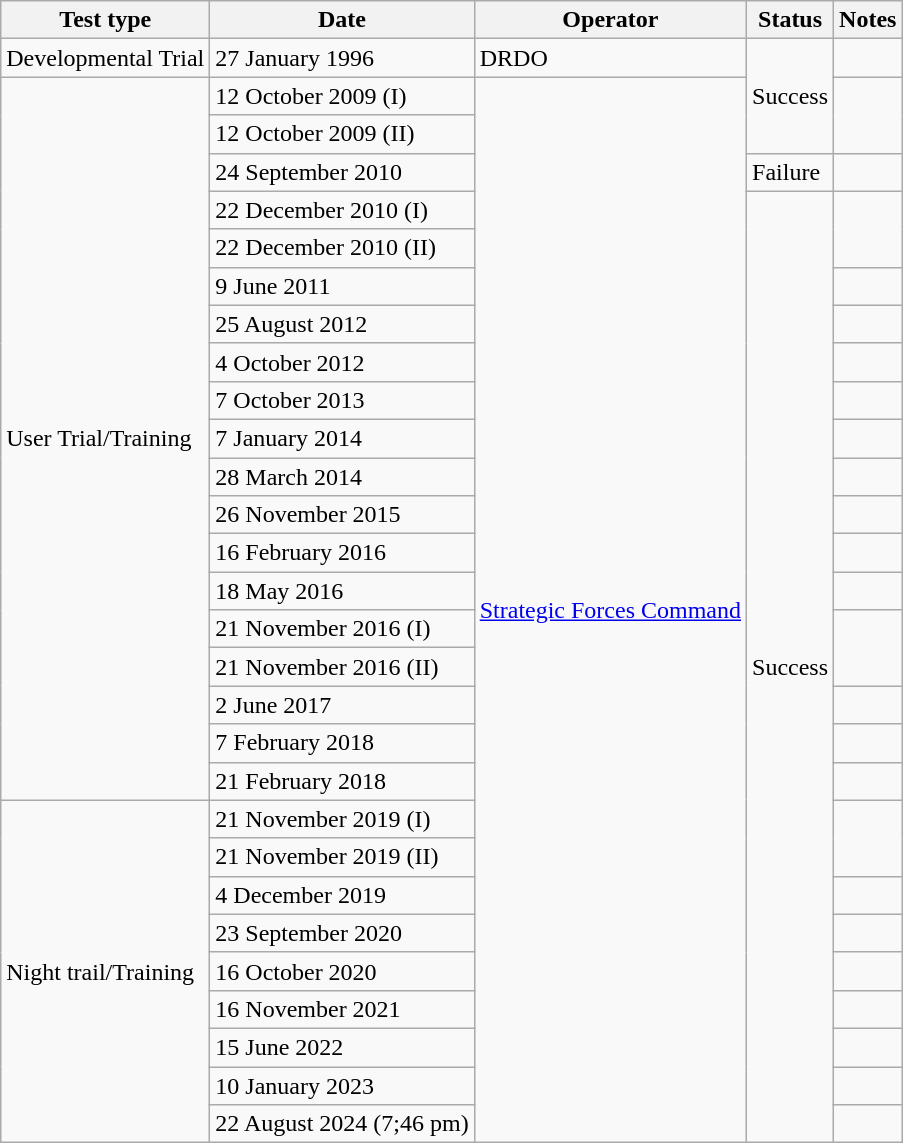<table class="wikitable">
<tr>
<th>Test type</th>
<th>Date</th>
<th>Operator</th>
<th>Status</th>
<th>Notes</th>
</tr>
<tr>
<td>Developmental Trial</td>
<td>27 January 1996</td>
<td>DRDO</td>
<td rowspan="3">Success</td>
<td></td>
</tr>
<tr>
<td rowspan="19">User Trial/Training</td>
<td>12 October 2009 (I)</td>
<td rowspan="28"><a href='#'>Strategic Forces Command</a></td>
<td rowspan="2"></td>
</tr>
<tr>
<td>12 October 2009 (II)</td>
</tr>
<tr>
<td>24 September 2010</td>
<td>Failure</td>
<td></td>
</tr>
<tr>
<td>22 December 2010 (I)</td>
<td rowspan="25">Success</td>
<td rowspan="2"></td>
</tr>
<tr>
<td>22 December 2010 (II)</td>
</tr>
<tr>
<td>9 June 2011</td>
<td></td>
</tr>
<tr>
<td>25 August 2012</td>
<td></td>
</tr>
<tr>
<td>4 October 2012</td>
<td></td>
</tr>
<tr>
<td>7 October 2013</td>
<td></td>
</tr>
<tr>
<td>7 January 2014</td>
<td></td>
</tr>
<tr>
<td>28 March 2014</td>
<td></td>
</tr>
<tr>
<td>26 November 2015</td>
<td></td>
</tr>
<tr>
<td>16 February 2016</td>
<td></td>
</tr>
<tr>
<td>18 May 2016</td>
<td></td>
</tr>
<tr>
<td>21 November 2016 (I)</td>
<td rowspan="2"></td>
</tr>
<tr>
<td>21 November 2016 (II)</td>
</tr>
<tr>
<td>2 June 2017</td>
<td></td>
</tr>
<tr>
<td>7 February 2018</td>
<td></td>
</tr>
<tr>
<td>21 February 2018</td>
<td></td>
</tr>
<tr>
<td rowspan="9">Night trail/Training</td>
<td>21 November 2019 (I)</td>
<td rowspan="2"></td>
</tr>
<tr>
<td>21 November 2019 (II)</td>
</tr>
<tr>
<td>4 December 2019</td>
<td></td>
</tr>
<tr>
<td>23 September 2020</td>
<td></td>
</tr>
<tr>
<td>16 October 2020</td>
<td></td>
</tr>
<tr>
<td>16 November 2021</td>
<td></td>
</tr>
<tr>
<td>15 June 2022</td>
<td></td>
</tr>
<tr>
<td>10 January 2023</td>
<td></td>
</tr>
<tr>
<td>22 August 2024 (7;46 pm)</td>
<td></td>
</tr>
</table>
